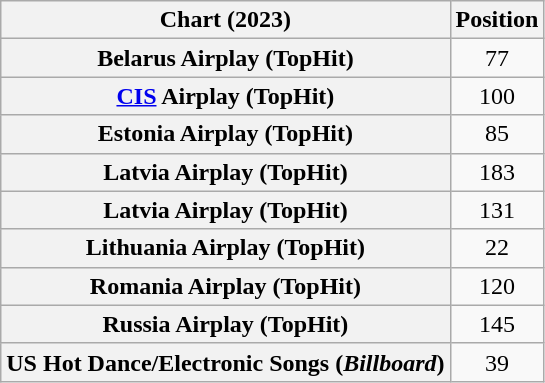<table class="wikitable sortable plainrowheaders" style="text-align:center">
<tr>
<th scope="col">Chart (2023)</th>
<th scope="col">Position</th>
</tr>
<tr>
<th scope="row">Belarus Airplay (TopHit)</th>
<td>77</td>
</tr>
<tr>
<th scope="row"><a href='#'>CIS</a> Airplay (TopHit)</th>
<td>100</td>
</tr>
<tr>
<th scope="row">Estonia Airplay (TopHit)</th>
<td>85</td>
</tr>
<tr>
<th scope="row">Latvia Airplay (TopHit)</th>
<td>183</td>
</tr>
<tr>
<th scope="row">Latvia Airplay (TopHit)<br></th>
<td>131</td>
</tr>
<tr>
<th scope="row">Lithuania Airplay (TopHit)</th>
<td>22</td>
</tr>
<tr>
<th scope="row">Romania Airplay (TopHit)</th>
<td>120</td>
</tr>
<tr>
<th scope="row">Russia Airplay (TopHit)</th>
<td>145</td>
</tr>
<tr>
<th scope="row">US Hot Dance/Electronic Songs (<em>Billboard</em>)</th>
<td>39</td>
</tr>
</table>
